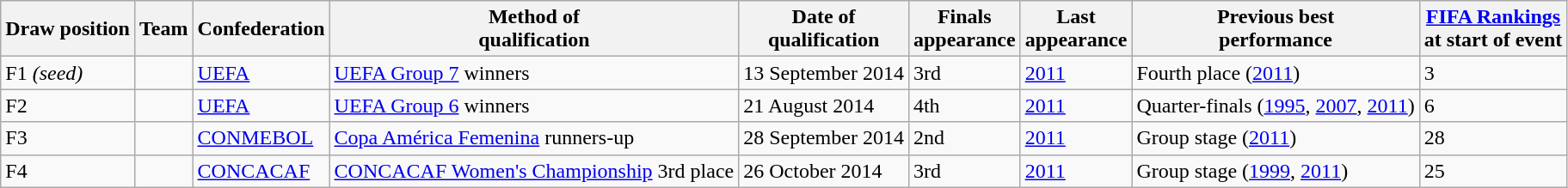<table class="wikitable sortable">
<tr>
<th>Draw position</th>
<th>Team</th>
<th>Confederation</th>
<th>Method of<br>qualification</th>
<th>Date of<br>qualification</th>
<th>Finals<br>appearance</th>
<th>Last<br>appearance</th>
<th>Previous best<br>performance</th>
<th><a href='#'>FIFA Rankings</a><br>at start of event</th>
</tr>
<tr>
<td>F1 <em>(seed)</em></td>
<td style=white-space:nowrap></td>
<td><a href='#'>UEFA</a></td>
<td><a href='#'>UEFA Group 7</a> winners</td>
<td>13 September 2014</td>
<td data-sort-value="3">3rd</td>
<td><a href='#'>2011</a></td>
<td data-sort-value="4.1">Fourth place (<a href='#'>2011</a>)</td>
<td>3</td>
</tr>
<tr>
<td>F2</td>
<td style=white-space:nowrap></td>
<td><a href='#'>UEFA</a></td>
<td><a href='#'>UEFA Group 6</a> winners</td>
<td>21 August 2014</td>
<td data-sort-value="4">4th</td>
<td><a href='#'>2011</a></td>
<td data-sort-value="3.3">Quarter-finals (<a href='#'>1995</a>, <a href='#'>2007</a>, <a href='#'>2011</a>)</td>
<td>6</td>
</tr>
<tr>
<td>F3</td>
<td style=white-space:nowrap></td>
<td><a href='#'>CONMEBOL</a></td>
<td><a href='#'>Copa América Femenina</a> runners-up</td>
<td>28 September 2014</td>
<td data-sort-value="2">2nd</td>
<td><a href='#'>2011</a></td>
<td data-sort-value="1.1">Group stage (<a href='#'>2011</a>)</td>
<td>28</td>
</tr>
<tr>
<td>F4</td>
<td style=white-space:nowrap></td>
<td><a href='#'>CONCACAF</a></td>
<td><a href='#'>CONCACAF Women's Championship</a> 3rd place</td>
<td>26 October 2014</td>
<td data-sort-value="3">3rd</td>
<td><a href='#'>2011</a></td>
<td data-sort-value="1.2">Group stage (<a href='#'>1999</a>, <a href='#'>2011</a>)</td>
<td>25</td>
</tr>
</table>
